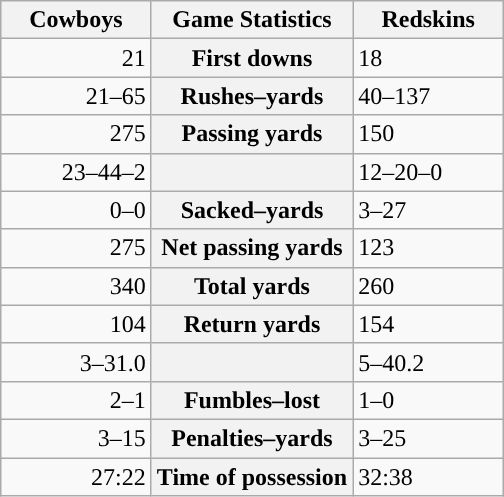<table class="wikitable" style="margin: 1em auto 1em auto">
<tr>
<th style="width:30%;">Cowboys</th>
<th style="width:40%;">Game Statistics</th>
<th style="width:30%;">Redskins</th>
</tr>
<tr>
<td style="text-align:right;">21</td>
<th>First downs</th>
<td>18</td>
</tr>
<tr>
<td style="text-align:right;">21–65</td>
<th>Rushes–yards</th>
<td>40–137</td>
</tr>
<tr>
<td style="text-align:right;">275</td>
<th>Passing yards</th>
<td>150</td>
</tr>
<tr>
<td style="text-align:right;">23–44–2</td>
<th></th>
<td>12–20–0</td>
</tr>
<tr>
<td style="text-align:right;">0–0</td>
<th>Sacked–yards</th>
<td>3–27</td>
</tr>
<tr>
<td style="text-align:right;">275</td>
<th>Net passing yards</th>
<td>123</td>
</tr>
<tr>
<td style="text-align:right;">340</td>
<th>Total yards</th>
<td>260</td>
</tr>
<tr>
<td style="text-align:right;">104</td>
<th>Return yards</th>
<td>154</td>
</tr>
<tr>
<td style="text-align:right;">3–31.0</td>
<th></th>
<td>5–40.2</td>
</tr>
<tr>
<td style="text-align:right;">2–1</td>
<th>Fumbles–lost</th>
<td>1–0</td>
</tr>
<tr>
<td style="text-align:right;">3–15</td>
<th>Penalties–yards</th>
<td>3–25</td>
</tr>
<tr>
<td style="text-align:right;">27:22</td>
<th>Time of possession</th>
<td>32:38</td>
</tr>
</table>
